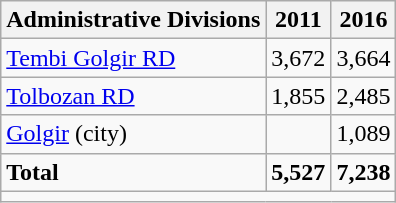<table class="wikitable">
<tr>
<th>Administrative Divisions</th>
<th>2011</th>
<th>2016</th>
</tr>
<tr>
<td><a href='#'>Tembi Golgir RD</a></td>
<td style="text-align: right;">3,672</td>
<td style="text-align: right;">3,664</td>
</tr>
<tr>
<td><a href='#'>Tolbozan RD</a></td>
<td style="text-align: right;">1,855</td>
<td style="text-align: right;">2,485</td>
</tr>
<tr>
<td><a href='#'>Golgir</a> (city)</td>
<td style="text-align: right;"></td>
<td style="text-align: right;">1,089</td>
</tr>
<tr>
<td><strong>Total</strong></td>
<td style="text-align: right;"><strong>5,527</strong></td>
<td style="text-align: right;"><strong>7,238</strong></td>
</tr>
<tr>
<td colspan=3></td>
</tr>
</table>
